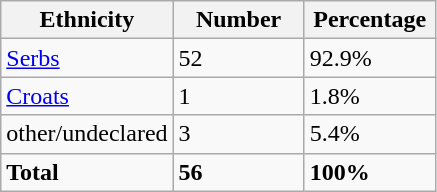<table class="wikitable">
<tr>
<th width="100px">Ethnicity</th>
<th width="80px">Number</th>
<th width="80px">Percentage</th>
</tr>
<tr>
<td><a href='#'>Serbs</a></td>
<td>52</td>
<td>92.9%</td>
</tr>
<tr>
<td><a href='#'>Croats</a></td>
<td>1</td>
<td>1.8%</td>
</tr>
<tr>
<td>other/undeclared</td>
<td>3</td>
<td>5.4%</td>
</tr>
<tr>
<td><strong>Total</strong></td>
<td><strong>56</strong></td>
<td><strong>100%</strong></td>
</tr>
</table>
